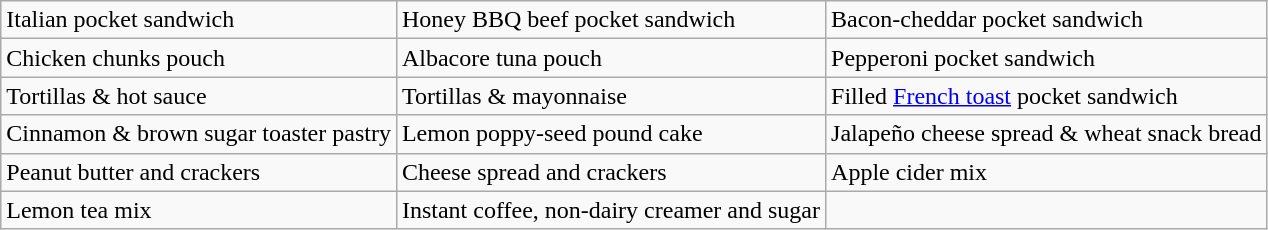<table class="wikitable">
<tr>
<td>Italian pocket sandwich</td>
<td>Honey BBQ beef pocket sandwich</td>
<td>Bacon-cheddar pocket sandwich</td>
</tr>
<tr>
<td>Chicken chunks pouch</td>
<td>Albacore tuna pouch</td>
<td>Pepperoni pocket sandwich</td>
</tr>
<tr>
<td>Tortillas & hot sauce</td>
<td>Tortillas & mayonnaise</td>
<td>Filled <a href='#'>French toast</a> pocket sandwich</td>
</tr>
<tr>
<td>Cinnamon & brown sugar toaster pastry</td>
<td>Lemon poppy-seed pound cake</td>
<td>Jalapeño cheese spread & wheat snack bread</td>
</tr>
<tr>
<td>Peanut butter and crackers</td>
<td>Cheese spread and crackers</td>
<td>Apple cider mix</td>
</tr>
<tr>
<td>Lemon tea mix</td>
<td>Instant coffee, non-dairy creamer and sugar</td>
</tr>
</table>
